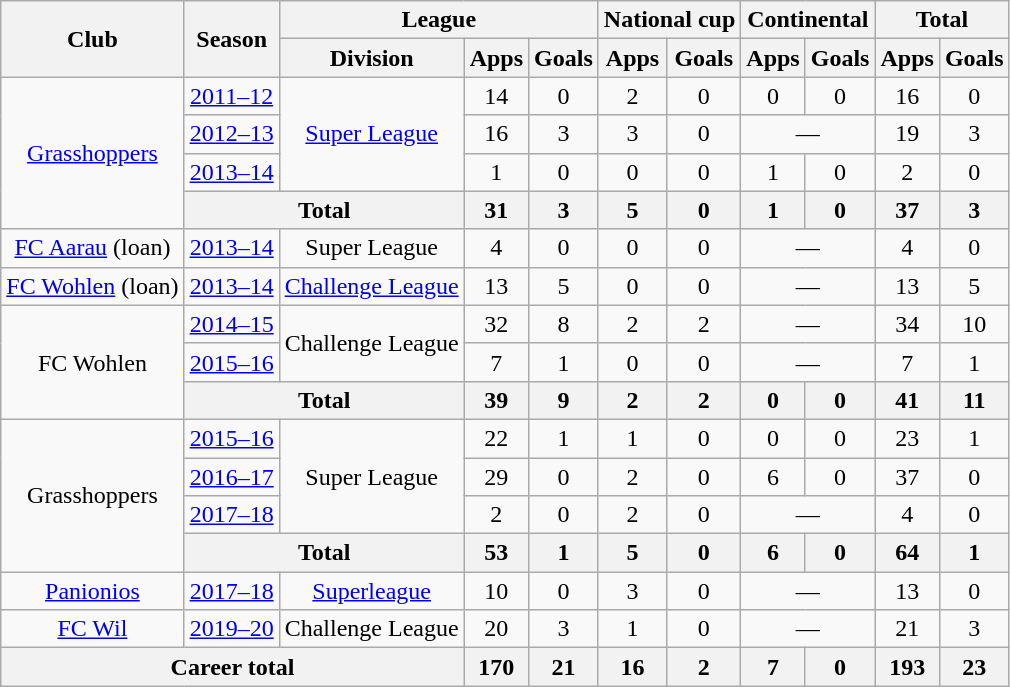<table class="wikitable" style="text-align: center">
<tr>
<th rowspan="2">Club</th>
<th rowspan="2">Season</th>
<th colspan="3">League</th>
<th colspan="2">National cup</th>
<th colspan="2">Continental</th>
<th colspan="2">Total</th>
</tr>
<tr>
<th>Division</th>
<th>Apps</th>
<th>Goals</th>
<th>Apps</th>
<th>Goals</th>
<th>Apps</th>
<th>Goals</th>
<th>Apps</th>
<th>Goals</th>
</tr>
<tr>
<td rowspan="4"><a href='#'>Grasshoppers</a></td>
<td><a href='#'>2011–12</a></td>
<td rowspan="3"><a href='#'>Super League</a></td>
<td>14</td>
<td>0</td>
<td>2</td>
<td>0</td>
<td>0</td>
<td>0</td>
<td>16</td>
<td>0</td>
</tr>
<tr>
<td><a href='#'>2012–13</a></td>
<td>16</td>
<td>3</td>
<td>3</td>
<td>0</td>
<td colspan="2">—</td>
<td>19</td>
<td>3</td>
</tr>
<tr>
<td><a href='#'>2013–14</a></td>
<td>1</td>
<td>0</td>
<td>0</td>
<td>0</td>
<td>1</td>
<td>0</td>
<td>2</td>
<td>0</td>
</tr>
<tr>
<th colspan="2">Total</th>
<th>31</th>
<th>3</th>
<th>5</th>
<th>0</th>
<th>1</th>
<th>0</th>
<th>37</th>
<th>3</th>
</tr>
<tr>
<td><a href='#'>FC Aarau</a> (loan)</td>
<td><a href='#'>2013–14</a></td>
<td>Super League</td>
<td>4</td>
<td>0</td>
<td>0</td>
<td>0</td>
<td colspan="2">—</td>
<td>4</td>
<td>0</td>
</tr>
<tr>
<td><a href='#'>FC Wohlen</a> (loan)</td>
<td><a href='#'>2013–14</a></td>
<td><a href='#'>Challenge League</a></td>
<td>13</td>
<td>5</td>
<td>0</td>
<td>0</td>
<td colspan="2">—</td>
<td>13</td>
<td>5</td>
</tr>
<tr>
<td rowspan="3">FC Wohlen</td>
<td><a href='#'>2014–15</a></td>
<td rowspan="2">Challenge League</td>
<td>32</td>
<td>8</td>
<td>2</td>
<td>2</td>
<td colspan="2">—</td>
<td>34</td>
<td>10</td>
</tr>
<tr>
<td><a href='#'>2015–16</a></td>
<td>7</td>
<td>1</td>
<td>0</td>
<td>0</td>
<td colspan="2">—</td>
<td>7</td>
<td>1</td>
</tr>
<tr>
<th colspan="2">Total</th>
<th>39</th>
<th>9</th>
<th>2</th>
<th>2</th>
<th>0</th>
<th>0</th>
<th>41</th>
<th>11</th>
</tr>
<tr>
<td rowspan="4">Grasshoppers</td>
<td><a href='#'>2015–16</a></td>
<td rowspan="3">Super League</td>
<td>22</td>
<td>1</td>
<td>1</td>
<td>0</td>
<td>0</td>
<td>0</td>
<td>23</td>
<td>1</td>
</tr>
<tr>
<td><a href='#'>2016–17</a></td>
<td>29</td>
<td>0</td>
<td>2</td>
<td>0</td>
<td>6</td>
<td>0</td>
<td>37</td>
<td>0</td>
</tr>
<tr>
<td><a href='#'>2017–18</a></td>
<td>2</td>
<td>0</td>
<td>2</td>
<td>0</td>
<td colspan="2">—</td>
<td>4</td>
<td>0</td>
</tr>
<tr>
<th colspan="2">Total</th>
<th>53</th>
<th>1</th>
<th>5</th>
<th>0</th>
<th>6</th>
<th>0</th>
<th>64</th>
<th>1</th>
</tr>
<tr>
<td><a href='#'>Panionios</a></td>
<td><a href='#'>2017–18</a></td>
<td><a href='#'>Superleague</a></td>
<td>10</td>
<td>0</td>
<td>3</td>
<td>0</td>
<td colspan="2">—</td>
<td>13</td>
<td>0</td>
</tr>
<tr>
<td><a href='#'>FC Wil</a></td>
<td><a href='#'>2019–20</a></td>
<td>Challenge League</td>
<td>20</td>
<td>3</td>
<td>1</td>
<td>0</td>
<td colspan="2">—</td>
<td>21</td>
<td>3</td>
</tr>
<tr>
<th colspan="3">Career total</th>
<th>170</th>
<th>21</th>
<th>16</th>
<th>2</th>
<th>7</th>
<th>0</th>
<th>193</th>
<th>23</th>
</tr>
</table>
